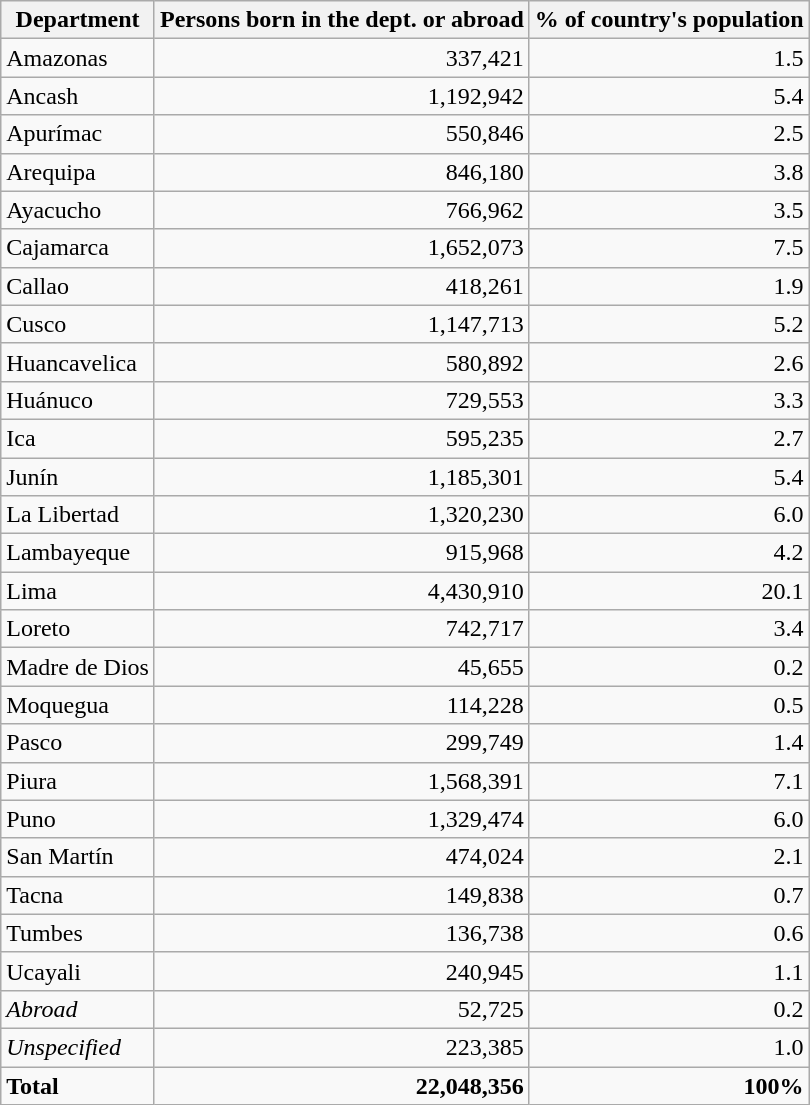<table class="wikitable">
<tr>
<th>Department</th>
<th>Persons born in the dept. or abroad</th>
<th>% of country's population</th>
</tr>
<tr>
<td>Amazonas</td>
<td style="text-align:right;">337,421</td>
<td style="text-align:right;">1.5</td>
</tr>
<tr>
<td>Ancash</td>
<td style="text-align:right;">1,192,942</td>
<td style="text-align:right;">5.4</td>
</tr>
<tr>
<td>Apurímac</td>
<td style="text-align:right;">550,846</td>
<td style="text-align:right;">2.5</td>
</tr>
<tr>
<td>Arequipa</td>
<td style="text-align:right;">846,180</td>
<td style="text-align:right;">3.8</td>
</tr>
<tr>
<td>Ayacucho</td>
<td style="text-align:right;">766,962</td>
<td style="text-align:right;">3.5</td>
</tr>
<tr>
<td>Cajamarca</td>
<td style="text-align:right;">1,652,073</td>
<td style="text-align:right;">7.5</td>
</tr>
<tr>
<td>Callao</td>
<td style="text-align:right;">418,261</td>
<td style="text-align:right;">1.9</td>
</tr>
<tr>
<td>Cusco</td>
<td style="text-align:right;">1,147,713</td>
<td style="text-align:right;">5.2</td>
</tr>
<tr>
<td>Huancavelica</td>
<td style="text-align:right;">580,892</td>
<td style="text-align:right;">2.6</td>
</tr>
<tr>
<td>Huánuco</td>
<td style="text-align:right;">729,553</td>
<td style="text-align:right;">3.3</td>
</tr>
<tr>
<td>Ica</td>
<td style="text-align:right;">595,235</td>
<td style="text-align:right;">2.7</td>
</tr>
<tr>
<td>Junín</td>
<td style="text-align:right;">1,185,301</td>
<td style="text-align:right;">5.4</td>
</tr>
<tr>
<td>La Libertad</td>
<td style="text-align:right;">1,320,230</td>
<td style="text-align:right;">6.0</td>
</tr>
<tr>
<td>Lambayeque</td>
<td style="text-align:right;">915,968</td>
<td style="text-align:right;">4.2</td>
</tr>
<tr>
<td>Lima</td>
<td style="text-align:right;">4,430,910</td>
<td style="text-align:right;">20.1</td>
</tr>
<tr>
<td>Loreto</td>
<td style="text-align:right;">742,717</td>
<td style="text-align:right;">3.4</td>
</tr>
<tr>
<td>Madre de Dios</td>
<td style="text-align:right;">45,655</td>
<td style="text-align:right;">0.2</td>
</tr>
<tr>
<td>Moquegua</td>
<td style="text-align:right;">114,228</td>
<td style="text-align:right;">0.5</td>
</tr>
<tr>
<td>Pasco</td>
<td style="text-align:right;">299,749</td>
<td style="text-align:right;">1.4</td>
</tr>
<tr>
<td>Piura</td>
<td style="text-align:right;">1,568,391</td>
<td style="text-align:right;">7.1</td>
</tr>
<tr>
<td>Puno</td>
<td style="text-align:right;">1,329,474</td>
<td style="text-align:right;">6.0</td>
</tr>
<tr>
<td>San Martín</td>
<td style="text-align:right;">474,024</td>
<td style="text-align:right;">2.1</td>
</tr>
<tr>
<td>Tacna</td>
<td style="text-align:right;">149,838</td>
<td style="text-align:right;">0.7</td>
</tr>
<tr>
<td>Tumbes</td>
<td style="text-align:right;">136,738</td>
<td style="text-align:right;">0.6</td>
</tr>
<tr>
<td>Ucayali</td>
<td style="text-align:right;">240,945</td>
<td style="text-align:right;">1.1</td>
</tr>
<tr>
<td><em>Abroad</em></td>
<td style="text-align:right;">52,725</td>
<td style="text-align:right;">0.2</td>
</tr>
<tr>
<td><em>Unspecified</em></td>
<td style="text-align:right;">223,385</td>
<td style="text-align:right;">1.0</td>
</tr>
<tr>
<td><strong>Total</strong></td>
<td style="text-align:right;"><strong>22,048,356</strong></td>
<td style="text-align:right;"><strong>100%</strong></td>
</tr>
</table>
